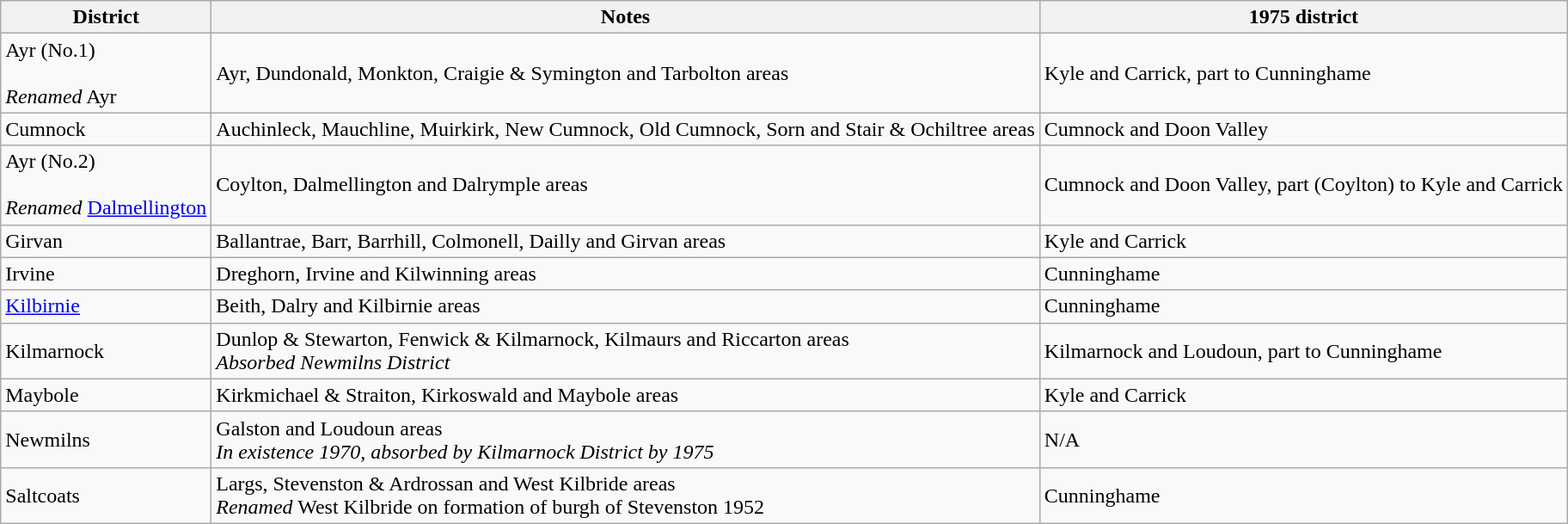<table class="wikitable">
<tr>
<th>District</th>
<th>Notes</th>
<th>1975 district</th>
</tr>
<tr>
<td>Ayr (No.1)<br><br><em>Renamed</em> Ayr</td>
<td>Ayr, Dundonald, Monkton, Craigie & Symington and Tarbolton areas</td>
<td>Kyle and Carrick, part to Cunninghame</td>
</tr>
<tr>
<td>Cumnock</td>
<td>Auchinleck, Mauchline, Muirkirk, New Cumnock, Old Cumnock, Sorn and Stair & Ochiltree areas</td>
<td>Cumnock and Doon Valley</td>
</tr>
<tr>
<td>Ayr (No.2)<br><br><em>Renamed</em> <a href='#'>Dalmellington</a></td>
<td>Coylton, Dalmellington and Dalrymple areas</td>
<td>Cumnock and Doon Valley, part (Coylton) to Kyle and Carrick</td>
</tr>
<tr>
<td>Girvan</td>
<td>Ballantrae, Barr, Barrhill, Colmonell, Dailly and Girvan areas</td>
<td>Kyle and Carrick</td>
</tr>
<tr>
<td>Irvine</td>
<td>Dreghorn, Irvine and Kilwinning areas</td>
<td>Cunninghame</td>
</tr>
<tr>
<td><a href='#'>Kilbirnie</a></td>
<td>Beith, Dalry and Kilbirnie areas</td>
<td>Cunninghame</td>
</tr>
<tr>
<td>Kilmarnock</td>
<td>Dunlop & Stewarton, Fenwick & Kilmarnock, Kilmaurs and Riccarton areas<br><em>Absorbed Newmilns District</em></td>
<td>Kilmarnock and Loudoun, part to Cunninghame</td>
</tr>
<tr>
<td>Maybole</td>
<td>Kirkmichael & Straiton, Kirkoswald and Maybole areas</td>
<td>Kyle and Carrick</td>
</tr>
<tr>
<td>Newmilns</td>
<td>Galston and Loudoun areas<br><em>In existence 1970, absorbed by Kilmarnock District by 1975</em></td>
<td>N/A</td>
</tr>
<tr>
<td>Saltcoats</td>
<td>Largs, Stevenston & Ardrossan and West Kilbride areas<br><em>Renamed</em> West Kilbride on formation of burgh of Stevenston 1952</td>
<td>Cunninghame</td>
</tr>
</table>
